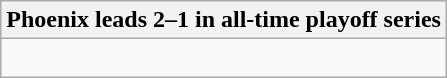<table class="wikitable collapsible collapsed">
<tr>
<th>Phoenix leads 2–1 in all-time playoff series</th>
</tr>
<tr>
<td><br>

</td>
</tr>
</table>
